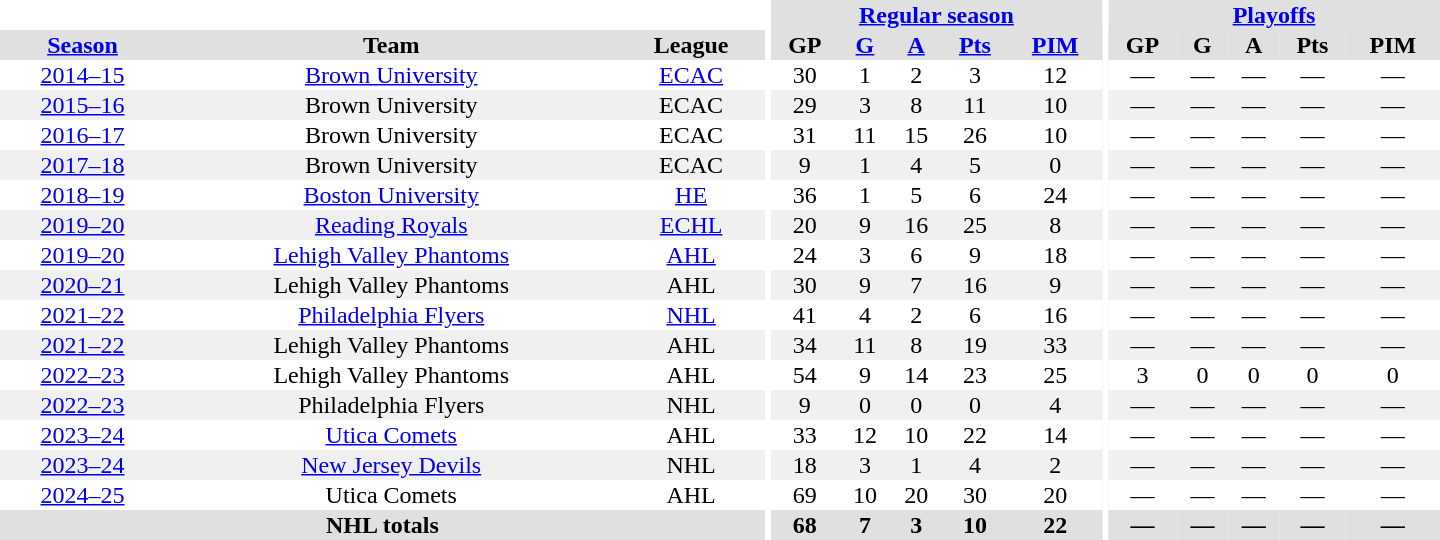<table border="0" cellpadding="1" cellspacing="0" style="text-align:center; width:60em;">
<tr bgcolor="#e0e0e0">
<th colspan="3" bgcolor="#ffffff"></th>
<th rowspan="92" bgcolor="#ffffff"></th>
<th colspan="5"><a href='#'>Regular season</a></th>
<th rowspan="92" bgcolor="#ffffff"></th>
<th colspan="5"><a href='#'>Playoffs</a></th>
</tr>
<tr bgcolor="#e0e0e0">
<th><a href='#'>Season</a></th>
<th>Team</th>
<th>League</th>
<th>GP</th>
<th><a href='#'>G</a></th>
<th><a href='#'>A</a></th>
<th><a href='#'>Pts</a></th>
<th><a href='#'>PIM</a></th>
<th>GP</th>
<th>G</th>
<th>A</th>
<th>Pts</th>
<th>PIM</th>
</tr>
<tr>
<td><a href='#'>2014–15</a></td>
<td><a href='#'>Brown University</a></td>
<td><a href='#'>ECAC</a></td>
<td>30</td>
<td>1</td>
<td>2</td>
<td>3</td>
<td>12</td>
<td>—</td>
<td>—</td>
<td>—</td>
<td>—</td>
<td>—</td>
</tr>
<tr bgcolor="#f0f0f0">
<td><a href='#'>2015–16</a></td>
<td>Brown University</td>
<td>ECAC</td>
<td>29</td>
<td>3</td>
<td>8</td>
<td>11</td>
<td>10</td>
<td>—</td>
<td>—</td>
<td>—</td>
<td>—</td>
<td>—</td>
</tr>
<tr>
<td><a href='#'>2016–17</a></td>
<td>Brown University</td>
<td>ECAC</td>
<td>31</td>
<td>11</td>
<td>15</td>
<td>26</td>
<td>10</td>
<td>—</td>
<td>—</td>
<td>—</td>
<td>—</td>
<td>—</td>
</tr>
<tr bgcolor="#f0f0f0">
<td><a href='#'>2017–18</a></td>
<td>Brown University</td>
<td>ECAC</td>
<td>9</td>
<td>1</td>
<td>4</td>
<td>5</td>
<td>0</td>
<td>—</td>
<td>—</td>
<td>—</td>
<td>—</td>
<td>—</td>
</tr>
<tr>
<td><a href='#'>2018–19</a></td>
<td><a href='#'>Boston University</a></td>
<td><a href='#'>HE</a></td>
<td>36</td>
<td>1</td>
<td>5</td>
<td>6</td>
<td>24</td>
<td>—</td>
<td>—</td>
<td>—</td>
<td>—</td>
<td>—</td>
</tr>
<tr bgcolor="#f0f0f0">
<td><a href='#'>2019–20</a></td>
<td><a href='#'>Reading Royals</a></td>
<td><a href='#'>ECHL</a></td>
<td>20</td>
<td>9</td>
<td>16</td>
<td>25</td>
<td>8</td>
<td>—</td>
<td>—</td>
<td>—</td>
<td>—</td>
<td>—</td>
</tr>
<tr>
<td><a href='#'>2019–20</a></td>
<td><a href='#'>Lehigh Valley Phantoms</a></td>
<td><a href='#'>AHL</a></td>
<td>24</td>
<td>3</td>
<td>6</td>
<td>9</td>
<td>18</td>
<td>—</td>
<td>—</td>
<td>—</td>
<td>—</td>
<td>—</td>
</tr>
<tr bgcolor="#f0f0f0">
<td><a href='#'>2020–21</a></td>
<td>Lehigh Valley Phantoms</td>
<td>AHL</td>
<td>30</td>
<td>9</td>
<td>7</td>
<td>16</td>
<td>9</td>
<td>—</td>
<td>—</td>
<td>—</td>
<td>—</td>
<td>—</td>
</tr>
<tr>
<td><a href='#'>2021–22</a></td>
<td><a href='#'>Philadelphia Flyers</a></td>
<td><a href='#'>NHL</a></td>
<td>41</td>
<td>4</td>
<td>2</td>
<td>6</td>
<td>16</td>
<td>—</td>
<td>—</td>
<td>—</td>
<td>—</td>
<td>—</td>
</tr>
<tr bgcolor="#f0f0f0">
<td><a href='#'>2021–22</a></td>
<td>Lehigh Valley Phantoms</td>
<td>AHL</td>
<td>34</td>
<td>11</td>
<td>8</td>
<td>19</td>
<td>33</td>
<td>—</td>
<td>—</td>
<td>—</td>
<td>—</td>
<td>—</td>
</tr>
<tr>
<td><a href='#'>2022–23</a></td>
<td>Lehigh Valley Phantoms</td>
<td>AHL</td>
<td>54</td>
<td>9</td>
<td>14</td>
<td>23</td>
<td>25</td>
<td>3</td>
<td>0</td>
<td>0</td>
<td>0</td>
<td>0</td>
</tr>
<tr bgcolor="#f0f0f0">
<td><a href='#'>2022–23</a></td>
<td>Philadelphia Flyers</td>
<td>NHL</td>
<td>9</td>
<td>0</td>
<td>0</td>
<td>0</td>
<td>4</td>
<td>—</td>
<td>—</td>
<td>—</td>
<td>—</td>
<td>—</td>
</tr>
<tr>
<td><a href='#'>2023–24</a></td>
<td><a href='#'>Utica Comets</a></td>
<td>AHL</td>
<td>33</td>
<td>12</td>
<td>10</td>
<td>22</td>
<td>14</td>
<td>—</td>
<td>—</td>
<td>—</td>
<td>—</td>
<td>—</td>
</tr>
<tr bgcolor="#f0f0f0">
<td><a href='#'>2023–24</a></td>
<td><a href='#'>New Jersey Devils</a></td>
<td>NHL</td>
<td>18</td>
<td>3</td>
<td>1</td>
<td>4</td>
<td>2</td>
<td>—</td>
<td>—</td>
<td>—</td>
<td>—</td>
<td>—</td>
</tr>
<tr>
<td><a href='#'>2024–25</a></td>
<td>Utica Comets</td>
<td>AHL</td>
<td>69</td>
<td>10</td>
<td>20</td>
<td>30</td>
<td>20</td>
<td>—</td>
<td>—</td>
<td>—</td>
<td>—</td>
<td>—</td>
</tr>
<tr bgcolor="#e0e0e0">
<th colspan="3">NHL totals</th>
<th>68</th>
<th>7</th>
<th>3</th>
<th>10</th>
<th>22</th>
<th>—</th>
<th>—</th>
<th>—</th>
<th>—</th>
<th>—</th>
</tr>
</table>
